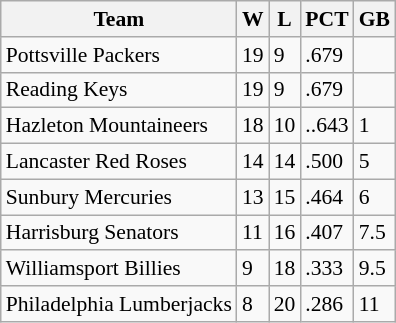<table class="wikitable" style="font-size:90%">
<tr>
<th>Team</th>
<th>W</th>
<th>L</th>
<th>PCT</th>
<th>GB</th>
</tr>
<tr>
<td>Pottsville Packers</td>
<td>19</td>
<td>9</td>
<td>.679</td>
<td></td>
</tr>
<tr>
<td>Reading Keys</td>
<td>19</td>
<td>9</td>
<td>.679</td>
<td></td>
</tr>
<tr>
<td>Hazleton Mountaineers</td>
<td>18</td>
<td>10</td>
<td>..643</td>
<td>1</td>
</tr>
<tr>
<td>Lancaster Red Roses</td>
<td>14</td>
<td>14</td>
<td>.500</td>
<td>5</td>
</tr>
<tr>
<td>Sunbury Mercuries</td>
<td>13</td>
<td>15</td>
<td>.464</td>
<td>6</td>
</tr>
<tr>
<td>Harrisburg Senators</td>
<td>11</td>
<td>16</td>
<td>.407</td>
<td>7.5</td>
</tr>
<tr>
<td>Williamsport Billies</td>
<td>9</td>
<td>18</td>
<td>.333</td>
<td>9.5</td>
</tr>
<tr>
<td>Philadelphia Lumberjacks</td>
<td>8</td>
<td>20</td>
<td>.286</td>
<td>11</td>
</tr>
</table>
